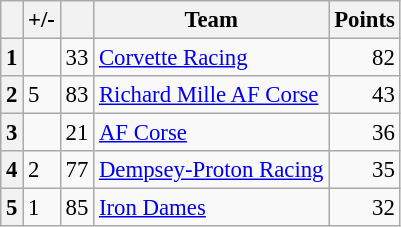<table class="wikitable" style="font-size:95%;">
<tr>
<th scope="col"></th>
<th scope="col">+/-</th>
<th scope="col"></th>
<th scope="col">Team</th>
<th scope="col">Points</th>
</tr>
<tr>
<th align="center">1</th>
<td align="left"></td>
<td align="center">33</td>
<td> <a href='#'>Corvette Racing</a></td>
<td align="right">82</td>
</tr>
<tr>
<th align="center">2</th>
<td align="left"> 5</td>
<td align="center">83</td>
<td> <a href='#'>Richard Mille AF Corse</a></td>
<td align="right">43</td>
</tr>
<tr>
<th align="center">3</th>
<td align="left"></td>
<td align="center">21</td>
<td> <a href='#'>AF Corse</a></td>
<td align="right">36</td>
</tr>
<tr>
<th align="center">4</th>
<td align="left"> 2</td>
<td align="center">77</td>
<td> <a href='#'>Dempsey-Proton Racing</a></td>
<td align="right">35</td>
</tr>
<tr>
<th align="center">5</th>
<td align="left"> 1</td>
<td align="center">85</td>
<td> <a href='#'>Iron Dames</a></td>
<td align="right">32</td>
</tr>
</table>
